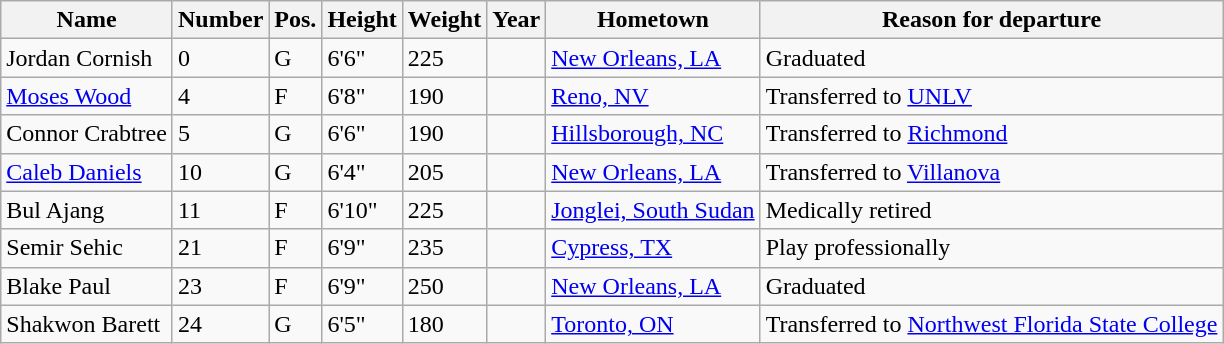<table class="wikitable sortable" border="1">
<tr>
<th>Name</th>
<th>Number</th>
<th>Pos.</th>
<th>Height</th>
<th>Weight</th>
<th>Year</th>
<th>Hometown</th>
<th class="unsortable">Reason for departure</th>
</tr>
<tr>
<td>Jordan Cornish</td>
<td>0</td>
<td>G</td>
<td>6'6"</td>
<td>225</td>
<td></td>
<td><a href='#'>New Orleans, LA</a></td>
<td>Graduated</td>
</tr>
<tr>
<td><a href='#'>Moses Wood</a></td>
<td>4</td>
<td>F</td>
<td>6'8"</td>
<td>190</td>
<td></td>
<td><a href='#'>Reno, NV</a></td>
<td>Transferred to <a href='#'>UNLV</a></td>
</tr>
<tr>
<td>Connor Crabtree</td>
<td>5</td>
<td>G</td>
<td>6'6"</td>
<td>190</td>
<td></td>
<td><a href='#'>Hillsborough, NC</a></td>
<td>Transferred to <a href='#'>Richmond</a></td>
</tr>
<tr>
<td><a href='#'>Caleb Daniels</a></td>
<td>10</td>
<td>G</td>
<td>6'4"</td>
<td>205</td>
<td></td>
<td><a href='#'>New Orleans, LA</a></td>
<td>Transferred to <a href='#'>Villanova</a></td>
</tr>
<tr>
<td>Bul Ajang</td>
<td>11</td>
<td>F</td>
<td>6'10"</td>
<td>225</td>
<td></td>
<td><a href='#'>Jonglei, South Sudan</a></td>
<td>Medically retired</td>
</tr>
<tr>
<td>Semir Sehic</td>
<td>21</td>
<td>F</td>
<td>6'9"</td>
<td>235</td>
<td></td>
<td><a href='#'>Cypress, TX</a></td>
<td>Play professionally</td>
</tr>
<tr>
<td>Blake Paul</td>
<td>23</td>
<td>F</td>
<td>6'9"</td>
<td>250</td>
<td></td>
<td><a href='#'>New Orleans, LA</a></td>
<td>Graduated</td>
</tr>
<tr>
<td>Shakwon Barett</td>
<td>24</td>
<td>G</td>
<td>6'5"</td>
<td>180</td>
<td></td>
<td><a href='#'>Toronto, ON</a></td>
<td>Transferred to <a href='#'>Northwest Florida State College</a></td>
</tr>
</table>
